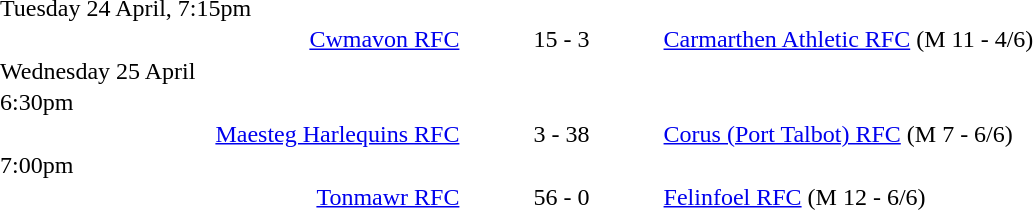<table style="width:70%;" cellspacing="1">
<tr>
<th width=35%></th>
<th width=15%></th>
<th></th>
</tr>
<tr>
<td>Tuesday 24 April, 7:15pm</td>
</tr>
<tr>
<td align=right><a href='#'>Cwmavon RFC</a></td>
<td align=center>15 - 3</td>
<td><a href='#'>Carmarthen Athletic RFC</a> (M 11 - 4/6)</td>
</tr>
<tr>
<td>Wednesday 25 April</td>
</tr>
<tr>
<td>6:30pm</td>
</tr>
<tr>
<td align=right><a href='#'>Maesteg Harlequins RFC</a></td>
<td align=center>3 - 38</td>
<td><a href='#'>Corus (Port Talbot) RFC</a> (M 7 - 6/6)</td>
</tr>
<tr>
<td>7:00pm</td>
</tr>
<tr>
<td align=right><a href='#'>Tonmawr RFC</a></td>
<td align=center>56 - 0</td>
<td><a href='#'>Felinfoel RFC</a> (M 12 - 6/6)</td>
</tr>
</table>
